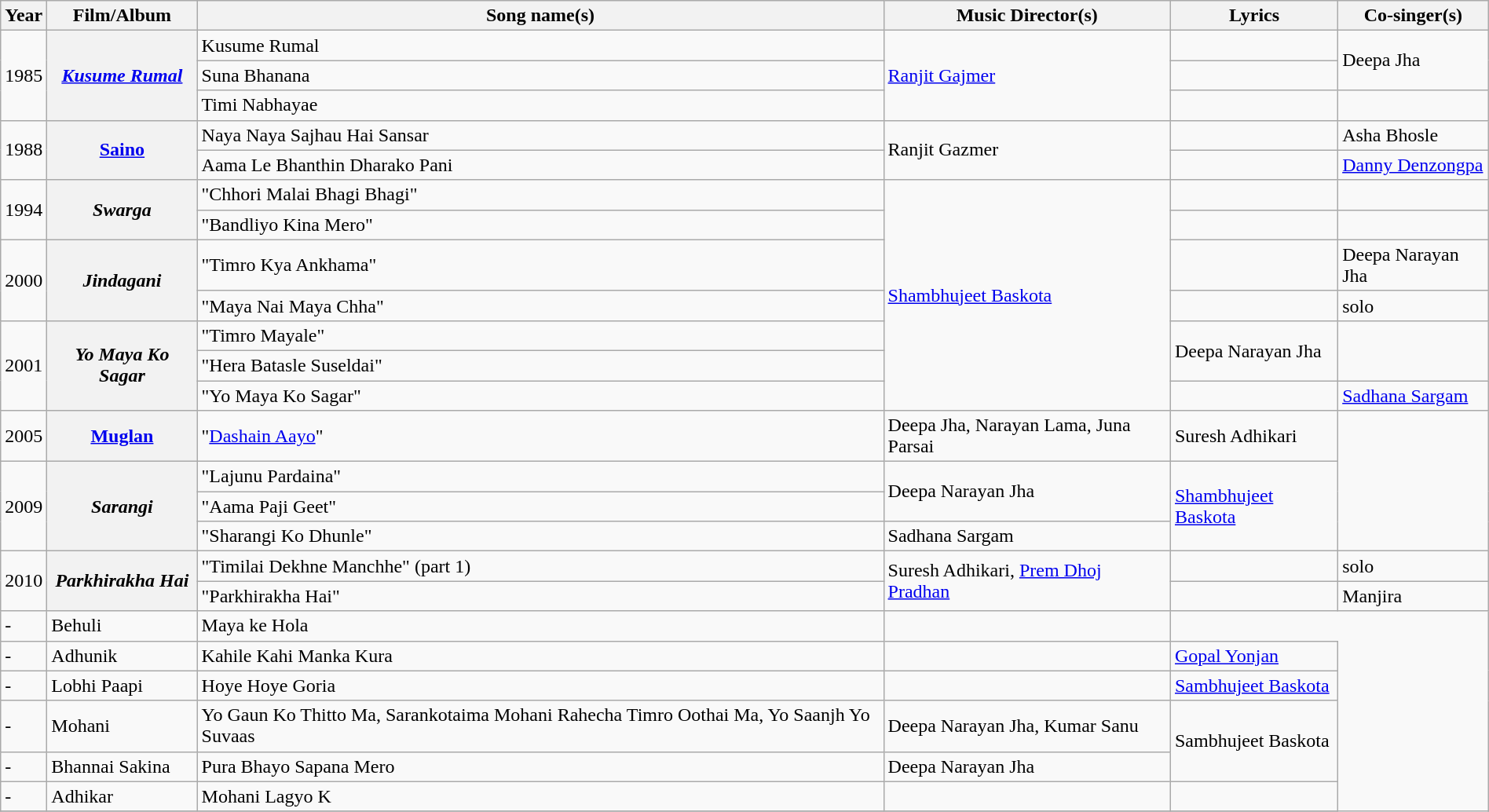<table class="wikitable sortable" style="width:100%;">
<tr>
<th>Year</th>
<th>Film/Album</th>
<th>Song name(s)</th>
<th>Music Director(s)</th>
<th>Lyrics</th>
<th>Co-singer(s)</th>
</tr>
<tr>
<td rowspan=3>1985</td>
<th Rowspan=3><em><a href='#'>Kusume Rumal</a></em></th>
<td>Kusume Rumal</td>
<td rowspan="3"><a href='#'>Ranjit Gajmer</a></td>
<td></td>
<td rowspan=2>Deepa Jha</td>
</tr>
<tr>
<td>Suna Bhanana</td>
<td></td>
</tr>
<tr>
<td>Timi Nabhayae</td>
<td></td>
<td></td>
</tr>
<tr>
<td rowspan=2>1988</td>
<th Rowspan=2><a href='#'>Saino</a></th>
<td>Naya Naya Sajhau Hai Sansar</td>
<td rowspan=2>Ranjit Gazmer</td>
<td></td>
<td>Asha Bhosle</td>
</tr>
<tr>
<td>Aama Le Bhanthin Dharako Pani</td>
<td></td>
<td><a href='#'>Danny Denzongpa</a></td>
</tr>
<tr>
<td rowspan=2>1994</td>
<th rowspan=2><em>Swarga</em></th>
<td>"Chhori Malai Bhagi Bhagi"</td>
<td rowspan="7"><a href='#'>Shambhujeet Baskota</a></td>
<td></td>
<td></td>
</tr>
<tr>
<td>"Bandliyo Kina Mero"</td>
<td></td>
<td></td>
</tr>
<tr>
<td rowspan=2>2000</td>
<th Rowspan=2><em>Jindagani</em></th>
<td>"Timro Kya Ankhama"</td>
<td></td>
<td>Deepa Narayan Jha</td>
</tr>
<tr>
<td>"Maya Nai Maya Chha"</td>
<td></td>
<td>solo</td>
</tr>
<tr>
<td rowspan=3>2001</td>
<th Rowspan=3><em>Yo Maya Ko Sagar</em></th>
<td>"Timro Mayale"</td>
<td rowspan="2">Deepa Narayan Jha</td>
</tr>
<tr>
<td>"Hera Batasle Suseldai"</td>
</tr>
<tr>
<td>"Yo Maya Ko Sagar"</td>
<td></td>
<td><a href='#'>Sadhana Sargam</a></td>
</tr>
<tr>
<td>2005</td>
<th><a href='#'>Muglan</a></th>
<td>"<a href='#'>Dashain Aayo</a>"</td>
<td>Deepa Jha, Narayan Lama, Juna Parsai</td>
<td>Suresh Adhikari</td>
</tr>
<tr>
<td rowspan="3">2009</td>
<th rowspan="3"><em>Sarangi</em></th>
<td>"Lajunu Pardaina"</td>
<td rowspan="2">Deepa Narayan Jha</td>
<td rowspan="3"><a href='#'>Shambhujeet Baskota</a></td>
</tr>
<tr>
<td>"Aama Paji Geet"</td>
</tr>
<tr>
<td>"Sharangi Ko Dhunle"</td>
<td>Sadhana Sargam</td>
</tr>
<tr>
<td rowspan=2>2010</td>
<th rowspan=2><em>Parkhirakha Hai</em></th>
<td>"Timilai Dekhne Manchhe" (part 1)</td>
<td rowspan="2">Suresh Adhikari, <a href='#'>Prem Dhoj Pradhan</a></td>
<td></td>
<td>solo</td>
</tr>
<tr>
<td>"Parkhirakha Hai"</td>
<td></td>
<td>Manjira</td>
</tr>
<tr>
<td>-</td>
<td>Behuli</td>
<td>Maya ke Hola</td>
<td></td>
</tr>
<tr>
<td>-</td>
<td>Adhunik</td>
<td>Kahile Kahi Manka Kura</td>
<td></td>
<td><a href='#'>Gopal Yonjan</a></td>
</tr>
<tr>
<td>-</td>
<td>Lobhi Paapi</td>
<td>Hoye Hoye Goria</td>
<td></td>
<td><a href='#'>Sambhujeet Baskota</a></td>
</tr>
<tr>
<td>-</td>
<td>Mohani</td>
<td>Yo Gaun Ko Thitto Ma, Sarankotaima Mohani Rahecha Timro Oothai Ma, Yo Saanjh Yo Suvaas</td>
<td>Deepa Narayan Jha, Kumar Sanu</td>
<td rowspan="2">Sambhujeet Baskota</td>
</tr>
<tr>
<td>-</td>
<td>Bhannai Sakina</td>
<td>Pura Bhayo Sapana Mero</td>
<td>Deepa Narayan Jha</td>
</tr>
<tr>
<td>-</td>
<td>Adhikar</td>
<td>Mohani Lagyo K</td>
<td></td>
<td></td>
</tr>
<tr>
</tr>
</table>
